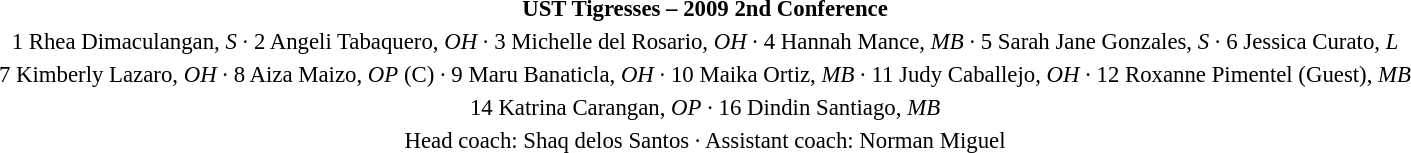<table class='toccolours mw-collapsible mw-collapsed' width=100% style=font-size:95%>
<tr>
<th style=>UST Tigresses – 2009 2nd Conference</th>
</tr>
<tr align=center>
<td>1 Rhea Dimaculangan, <em>S</em> ∙ 2 Angeli Tabaquero, <em>OH</em> ∙ 3 Michelle del Rosario, <em>OH</em> ∙ 4 Hannah Mance, <em>MB</em> ∙ 5 Sarah Jane Gonzales, <em>S</em> ∙ 6 Jessica Curato, <em>L</em></td>
</tr>
<tr align=center>
<td>7 Kimberly Lazaro, <em>OH</em> ∙ 8 Aiza Maizo, <em>OP</em> (C) ∙ 9 Maru Banaticla, <em>OH</em> ∙ 10 Maika Ortiz, <em>MB</em> ∙ 11 Judy Caballejo, <em>OH</em> ∙ 12 Roxanne Pimentel (Guest), <em>MB</em></td>
</tr>
<tr align=center>
<td>14 Katrina Carangan, <em>OP</em> ∙ 16 Dindin Santiago, <em>MB</em></td>
</tr>
<tr align=center>
<td>Head coach: Shaq delos Santos ∙ Assistant coach: Norman Miguel</td>
</tr>
</table>
